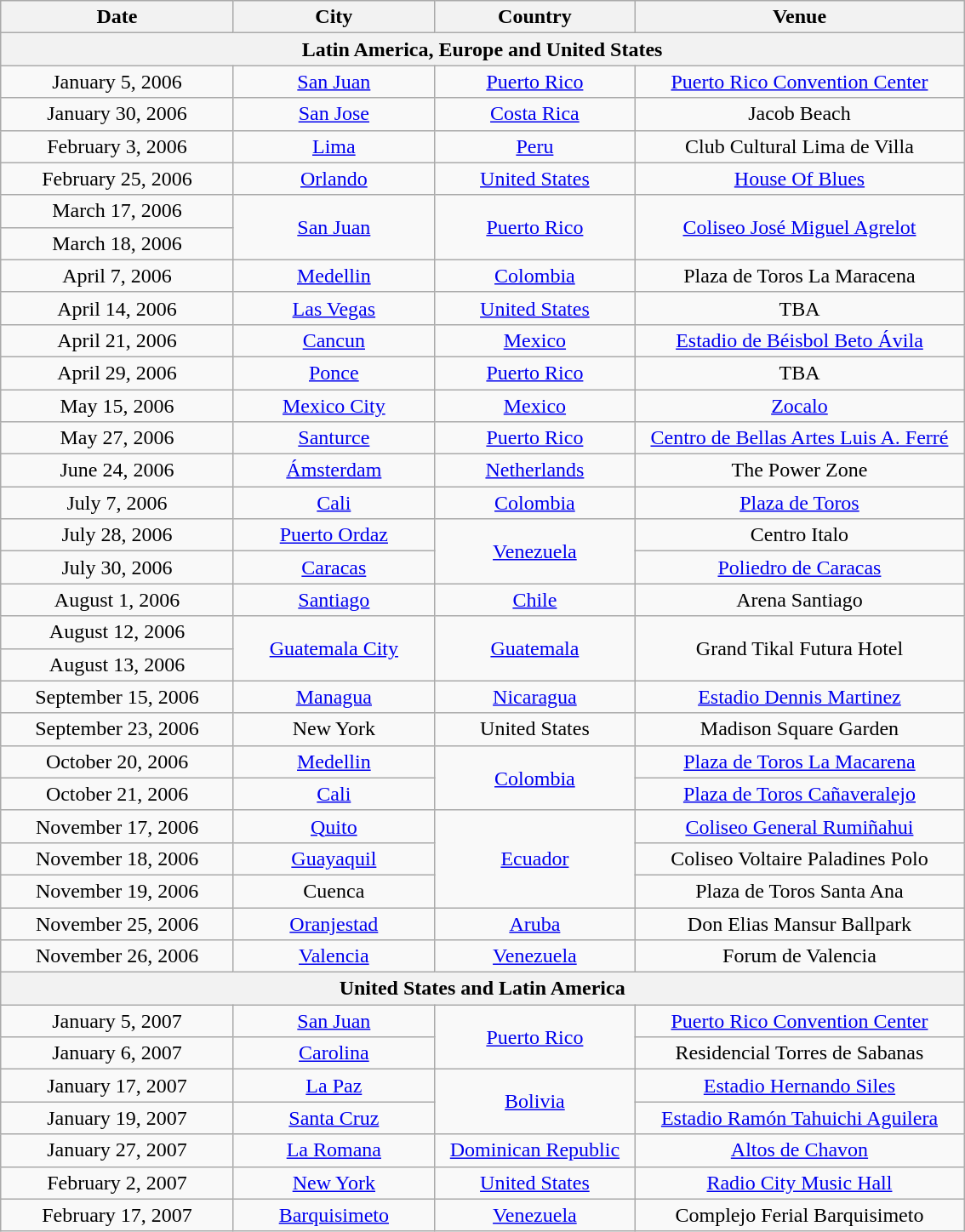<table class="wikitable" style="text-align:center;">
<tr>
<th style="width:175px;">Date</th>
<th style="width:150px;">City</th>
<th style="width:150px;">Country</th>
<th style="width:250px;">Venue</th>
</tr>
<tr>
<th colspan="4">Latin America, Europe and United States</th>
</tr>
<tr>
<td>January 5, 2006</td>
<td><a href='#'>San Juan</a></td>
<td><a href='#'>Puerto Rico</a></td>
<td><a href='#'>Puerto Rico Convention Center</a></td>
</tr>
<tr>
<td>January 30, 2006</td>
<td><a href='#'>San Jose</a></td>
<td><a href='#'>Costa Rica</a></td>
<td>Jacob Beach</td>
</tr>
<tr>
<td>February 3, 2006</td>
<td><a href='#'>Lima</a></td>
<td><a href='#'>Peru</a></td>
<td>Club Cultural Lima de Villa</td>
</tr>
<tr>
<td>February 25, 2006</td>
<td><a href='#'>Orlando</a></td>
<td><a href='#'>United States</a></td>
<td><a href='#'>House Of Blues</a></td>
</tr>
<tr>
<td>March 17, 2006</td>
<td rowspan="2"><a href='#'>San Juan</a></td>
<td rowspan="2"><a href='#'>Puerto Rico</a></td>
<td rowspan="2"><a href='#'>Coliseo José Miguel Agrelot</a></td>
</tr>
<tr>
<td>March 18, 2006</td>
</tr>
<tr>
<td>April 7, 2006</td>
<td><a href='#'>Medellin</a></td>
<td><a href='#'>Colombia</a></td>
<td>Plaza de Toros La Maracena</td>
</tr>
<tr>
<td>April 14, 2006</td>
<td><a href='#'>Las Vegas</a></td>
<td><a href='#'>United States</a></td>
<td>TBA</td>
</tr>
<tr>
<td>April 21, 2006</td>
<td><a href='#'>Cancun</a></td>
<td><a href='#'>Mexico</a></td>
<td><a href='#'>Estadio de Béisbol Beto Ávila</a></td>
</tr>
<tr>
<td>April 29, 2006</td>
<td><a href='#'>Ponce</a></td>
<td><a href='#'>Puerto Rico</a></td>
<td>TBA</td>
</tr>
<tr>
<td>May 15, 2006</td>
<td><a href='#'>Mexico City</a></td>
<td><a href='#'>Mexico</a></td>
<td><a href='#'>Zocalo</a></td>
</tr>
<tr>
<td>May 27, 2006</td>
<td><a href='#'>Santurce</a></td>
<td><a href='#'>Puerto Rico</a></td>
<td><a href='#'>Centro de Bellas Artes Luis A. Ferré</a></td>
</tr>
<tr>
<td>June 24, 2006</td>
<td><a href='#'>Ámsterdam</a></td>
<td><a href='#'>Netherlands</a></td>
<td>The Power Zone</td>
</tr>
<tr>
<td>July 7, 2006</td>
<td><a href='#'>Cali</a></td>
<td><a href='#'>Colombia</a></td>
<td><a href='#'>Plaza de Toros</a></td>
</tr>
<tr>
<td>July 28, 2006</td>
<td><a href='#'>Puerto Ordaz</a></td>
<td rowspan="2"><a href='#'>Venezuela</a></td>
<td>Centro Italo</td>
</tr>
<tr>
<td>July 30, 2006</td>
<td><a href='#'>Caracas</a></td>
<td><a href='#'>Poliedro de Caracas</a></td>
</tr>
<tr>
<td>August 1, 2006</td>
<td><a href='#'>Santiago</a></td>
<td><a href='#'>Chile</a></td>
<td>Arena Santiago</td>
</tr>
<tr>
<td>August 12, 2006</td>
<td rowspan="2"><a href='#'>Guatemala City</a></td>
<td rowspan="2"><a href='#'>Guatemala</a></td>
<td rowspan="2">Grand Tikal Futura Hotel</td>
</tr>
<tr>
<td>August 13, 2006</td>
</tr>
<tr>
<td>September 15, 2006</td>
<td><a href='#'>Managua</a></td>
<td><a href='#'>Nicaragua</a></td>
<td><a href='#'>Estadio Dennis Martinez</a></td>
</tr>
<tr>
<td>September 23, 2006</td>
<td>New York</td>
<td>United States</td>
<td>Madison Square Garden</td>
</tr>
<tr>
<td>October 20, 2006</td>
<td><a href='#'>Medellin</a></td>
<td rowspan="2"><a href='#'>Colombia</a></td>
<td><a href='#'>Plaza de Toros La Macarena</a></td>
</tr>
<tr>
<td>October 21, 2006</td>
<td><a href='#'>Cali</a></td>
<td><a href='#'>Plaza de Toros Cañaveralejo</a></td>
</tr>
<tr>
<td>November 17, 2006</td>
<td><a href='#'>Quito</a></td>
<td rowspan="3"><a href='#'>Ecuador</a></td>
<td><a href='#'>Coliseo General Rumiñahui</a></td>
</tr>
<tr>
<td>November 18, 2006</td>
<td><a href='#'>Guayaquil</a></td>
<td>Coliseo Voltaire Paladines Polo</td>
</tr>
<tr>
<td>November 19, 2006</td>
<td>Cuenca</td>
<td>Plaza de Toros Santa Ana</td>
</tr>
<tr>
<td>November 25, 2006</td>
<td><a href='#'>Oranjestad</a></td>
<td><a href='#'>Aruba</a></td>
<td>Don Elias Mansur Ballpark</td>
</tr>
<tr>
<td>November 26, 2006</td>
<td><a href='#'>Valencia</a></td>
<td><a href='#'>Venezuela</a></td>
<td>Forum de Valencia</td>
</tr>
<tr>
<th colspan="4">United States and Latin America</th>
</tr>
<tr>
<td>January 5, 2007</td>
<td><a href='#'>San Juan</a></td>
<td rowspan="2"><a href='#'>Puerto Rico</a></td>
<td><a href='#'>Puerto Rico Convention Center</a></td>
</tr>
<tr>
<td>January 6, 2007</td>
<td><a href='#'>Carolina</a></td>
<td>Residencial Torres de Sabanas</td>
</tr>
<tr>
<td>January 17, 2007</td>
<td><a href='#'>La Paz</a></td>
<td rowspan="2"><a href='#'>Bolivia</a></td>
<td><a href='#'>Estadio Hernando Siles</a></td>
</tr>
<tr>
<td>January 19, 2007</td>
<td><a href='#'>Santa Cruz</a></td>
<td><a href='#'>Estadio Ramón Tahuichi Aguilera</a></td>
</tr>
<tr>
<td>January 27, 2007</td>
<td><a href='#'>La Romana</a></td>
<td><a href='#'>Dominican Republic</a></td>
<td><a href='#'>Altos de Chavon</a></td>
</tr>
<tr>
<td>February 2, 2007</td>
<td><a href='#'>New York</a></td>
<td><a href='#'>United States</a></td>
<td><a href='#'>Radio City Music Hall</a></td>
</tr>
<tr>
<td>February 17, 2007</td>
<td><a href='#'>Barquisimeto</a></td>
<td><a href='#'>Venezuela</a></td>
<td>Complejo Ferial Barquisimeto</td>
</tr>
</table>
